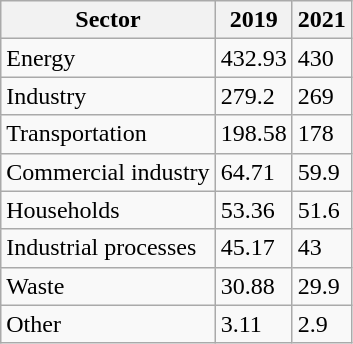<table class="wikitable">
<tr>
<th>Sector</th>
<th>2019</th>
<th>2021</th>
</tr>
<tr>
<td>Energy</td>
<td>432.93</td>
<td>430</td>
</tr>
<tr>
<td>Industry</td>
<td>279.2</td>
<td>269</td>
</tr>
<tr>
<td>Transportation</td>
<td>198.58</td>
<td>178</td>
</tr>
<tr>
<td>Commercial industry</td>
<td>64.71</td>
<td>59.9</td>
</tr>
<tr>
<td>Households</td>
<td>53.36</td>
<td>51.6</td>
</tr>
<tr>
<td>Industrial processes</td>
<td>45.17</td>
<td>43</td>
</tr>
<tr>
<td>Waste</td>
<td>30.88</td>
<td>29.9</td>
</tr>
<tr>
<td>Other</td>
<td>3.11</td>
<td>2.9</td>
</tr>
</table>
